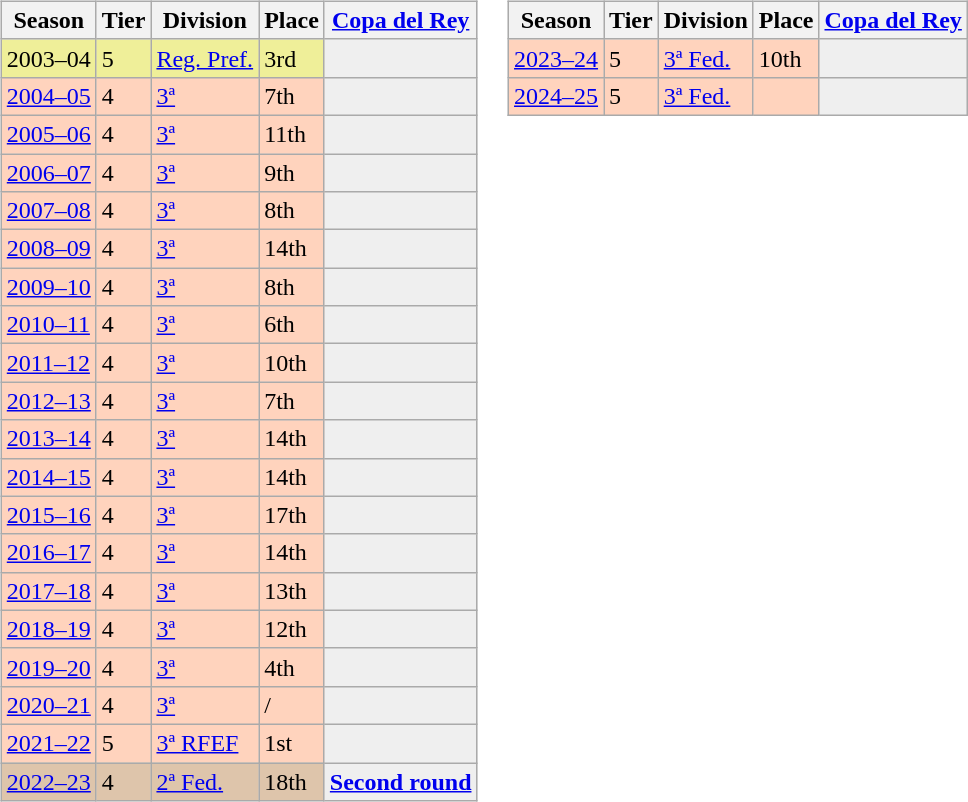<table>
<tr>
<td valign="top" width=0%><br><table class="wikitable">
<tr style="background:#f0f6fa;">
<th>Season</th>
<th>Tier</th>
<th>Division</th>
<th>Place</th>
<th><a href='#'>Copa del Rey</a></th>
</tr>
<tr>
<td style="background:#EFEF99;">2003–04</td>
<td style="background:#EFEF99;">5</td>
<td style="background:#EFEF99;"><a href='#'>Reg. Pref.</a></td>
<td style="background:#EFEF99;">3rd</td>
<th style="background:#efefef;"></th>
</tr>
<tr>
<td style="background:#FFD3BD;"><a href='#'>2004–05</a></td>
<td style="background:#FFD3BD;">4</td>
<td style="background:#FFD3BD;"><a href='#'>3ª</a></td>
<td style="background:#FFD3BD;">7th</td>
<td style="background:#efefef;"></td>
</tr>
<tr>
<td style="background:#FFD3BD;"><a href='#'>2005–06</a></td>
<td style="background:#FFD3BD;">4</td>
<td style="background:#FFD3BD;"><a href='#'>3ª</a></td>
<td style="background:#FFD3BD;">11th</td>
<td style="background:#efefef;"></td>
</tr>
<tr>
<td style="background:#FFD3BD;"><a href='#'>2006–07</a></td>
<td style="background:#FFD3BD;">4</td>
<td style="background:#FFD3BD;"><a href='#'>3ª</a></td>
<td style="background:#FFD3BD;">9th</td>
<td style="background:#efefef;"></td>
</tr>
<tr>
<td style="background:#FFD3BD;"><a href='#'>2007–08</a></td>
<td style="background:#FFD3BD;">4</td>
<td style="background:#FFD3BD;"><a href='#'>3ª</a></td>
<td style="background:#FFD3BD;">8th</td>
<th style="background:#efefef;"></th>
</tr>
<tr>
<td style="background:#FFD3BD;"><a href='#'>2008–09</a></td>
<td style="background:#FFD3BD;">4</td>
<td style="background:#FFD3BD;"><a href='#'>3ª</a></td>
<td style="background:#FFD3BD;">14th</td>
<td style="background:#efefef;"></td>
</tr>
<tr>
<td style="background:#FFD3BD;"><a href='#'>2009–10</a></td>
<td style="background:#FFD3BD;">4</td>
<td style="background:#FFD3BD;"><a href='#'>3ª</a></td>
<td style="background:#FFD3BD;">8th</td>
<td style="background:#efefef;"></td>
</tr>
<tr>
<td style="background:#FFD3BD;"><a href='#'>2010–11</a></td>
<td style="background:#FFD3BD;">4</td>
<td style="background:#FFD3BD;"><a href='#'>3ª</a></td>
<td style="background:#FFD3BD;">6th</td>
<td style="background:#efefef;"></td>
</tr>
<tr>
<td style="background:#FFD3BD;"><a href='#'>2011–12</a></td>
<td style="background:#FFD3BD;">4</td>
<td style="background:#FFD3BD;"><a href='#'>3ª</a></td>
<td style="background:#FFD3BD;">10th</td>
<td style="background:#efefef;"></td>
</tr>
<tr>
<td style="background:#FFD3BD;"><a href='#'>2012–13</a></td>
<td style="background:#FFD3BD;">4</td>
<td style="background:#FFD3BD;"><a href='#'>3ª</a></td>
<td style="background:#FFD3BD;">7th</td>
<td style="background:#efefef;"></td>
</tr>
<tr>
<td style="background:#FFD3BD;"><a href='#'>2013–14</a></td>
<td style="background:#FFD3BD;">4</td>
<td style="background:#FFD3BD;"><a href='#'>3ª</a></td>
<td style="background:#FFD3BD;">14th</td>
<td style="background:#efefef;"></td>
</tr>
<tr>
<td style="background:#FFD3BD;"><a href='#'>2014–15</a></td>
<td style="background:#FFD3BD;">4</td>
<td style="background:#FFD3BD;"><a href='#'>3ª</a></td>
<td style="background:#FFD3BD;">14th</td>
<td style="background:#efefef;"></td>
</tr>
<tr>
<td style="background:#FFD3BD;"><a href='#'>2015–16</a></td>
<td style="background:#FFD3BD;">4</td>
<td style="background:#FFD3BD;"><a href='#'>3ª</a></td>
<td style="background:#FFD3BD;">17th</td>
<td style="background:#efefef;"></td>
</tr>
<tr>
<td style="background:#FFD3BD;"><a href='#'>2016–17</a></td>
<td style="background:#FFD3BD;">4</td>
<td style="background:#FFD3BD;"><a href='#'>3ª</a></td>
<td style="background:#FFD3BD;">14th</td>
<td style="background:#efefef;"></td>
</tr>
<tr>
<td style="background:#FFD3BD;"><a href='#'>2017–18</a></td>
<td style="background:#FFD3BD;">4</td>
<td style="background:#FFD3BD;"><a href='#'>3ª</a></td>
<td style="background:#FFD3BD;">13th</td>
<td style="background:#efefef;"></td>
</tr>
<tr>
<td style="background:#FFD3BD;"><a href='#'>2018–19</a></td>
<td style="background:#FFD3BD;">4</td>
<td style="background:#FFD3BD;"><a href='#'>3ª</a></td>
<td style="background:#FFD3BD;">12th</td>
<td style="background:#efefef;"></td>
</tr>
<tr>
<td style="background:#FFD3BD;"><a href='#'>2019–20</a></td>
<td style="background:#FFD3BD;">4</td>
<td style="background:#FFD3BD;"><a href='#'>3ª</a></td>
<td style="background:#FFD3BD;">4th</td>
<td style="background:#efefef;"></td>
</tr>
<tr>
<td style="background:#FFD3BD;"><a href='#'>2020–21</a></td>
<td style="background:#FFD3BD;">4</td>
<td style="background:#FFD3BD;"><a href='#'>3ª</a></td>
<td style="background:#FFD3BD;"> / </td>
<td style="background:#efefef;"></td>
</tr>
<tr>
<td style="background:#FFD3BD;"><a href='#'>2021–22</a></td>
<td style="background:#FFD3BD;">5</td>
<td style="background:#FFD3BD;"><a href='#'>3ª RFEF</a></td>
<td style="background:#FFD3BD;">1st</td>
<th style="background:#efefef;"></th>
</tr>
<tr>
<td style="background:#DEC5AB;"><a href='#'>2022–23</a></td>
<td style="background:#DEC5AB;">4</td>
<td style="background:#DEC5AB;"><a href='#'>2ª Fed.</a></td>
<td style="background:#DEC5AB;">18th</td>
<th style="background:#efefef;"><a href='#'>Second round</a></th>
</tr>
</table>
</td>
<td valign="top" width=0%><br><table class="wikitable">
<tr style="background:#f0f6fa;">
<th>Season</th>
<th>Tier</th>
<th>Division</th>
<th>Place</th>
<th><a href='#'>Copa del Rey</a></th>
</tr>
<tr>
<td style="background:#FFD3BD;"><a href='#'>2023–24</a></td>
<td style="background:#FFD3BD;">5</td>
<td style="background:#FFD3BD;"><a href='#'>3ª Fed.</a></td>
<td style="background:#FFD3BD;">10th</td>
<th style="background:#efefef;"></th>
</tr>
<tr>
<td style="background:#FFD3BD;"><a href='#'>2024–25</a></td>
<td style="background:#FFD3BD;">5</td>
<td style="background:#FFD3BD;"><a href='#'>3ª Fed.</a></td>
<td style="background:#FFD3BD;"></td>
<th style="background:#efefef;"></th>
</tr>
</table>
</td>
</tr>
</table>
